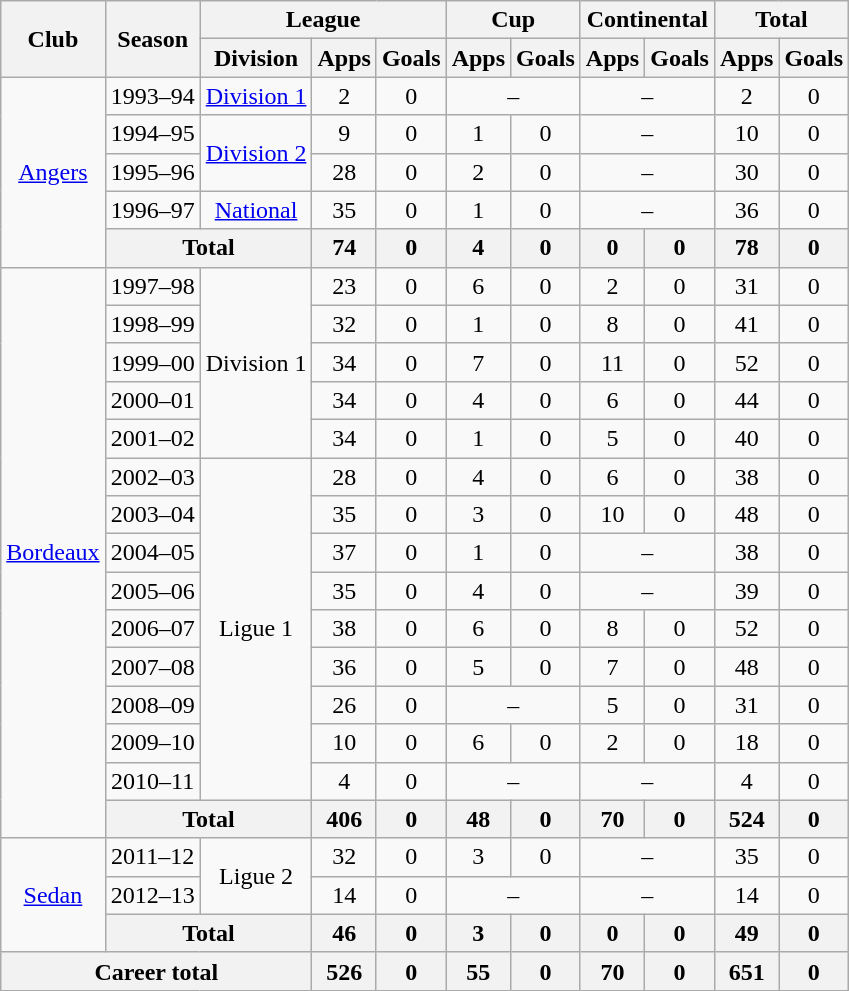<table class="wikitable" style="text-align: center;">
<tr>
<th rowspan="2">Club</th>
<th rowspan="2">Season</th>
<th colspan="3">League</th>
<th colspan="2">Cup</th>
<th colspan="2">Continental</th>
<th colspan="2">Total</th>
</tr>
<tr>
<th>Division</th>
<th>Apps</th>
<th>Goals</th>
<th>Apps</th>
<th>Goals</th>
<th>Apps</th>
<th>Goals</th>
<th>Apps</th>
<th>Goals</th>
</tr>
<tr>
<td rowspan="5"><a href='#'>Angers</a></td>
<td>1993–94</td>
<td><a href='#'>Division 1</a></td>
<td>2</td>
<td>0</td>
<td colspan="2">–</td>
<td colspan="2">–</td>
<td>2</td>
<td>0</td>
</tr>
<tr>
<td>1994–95</td>
<td rowspan="2"><a href='#'>Division 2</a></td>
<td>9</td>
<td>0</td>
<td>1</td>
<td>0</td>
<td colspan="2">–</td>
<td>10</td>
<td>0</td>
</tr>
<tr>
<td>1995–96</td>
<td>28</td>
<td>0</td>
<td>2</td>
<td>0</td>
<td colspan="2">–</td>
<td>30</td>
<td>0</td>
</tr>
<tr>
<td>1996–97</td>
<td><a href='#'>National</a></td>
<td>35</td>
<td>0</td>
<td>1</td>
<td>0</td>
<td colspan="2">–</td>
<td>36</td>
<td>0</td>
</tr>
<tr>
<th colspan="2">Total</th>
<th>74</th>
<th>0</th>
<th>4</th>
<th>0</th>
<th>0</th>
<th>0</th>
<th>78</th>
<th>0</th>
</tr>
<tr>
<td rowspan="15"><a href='#'>Bordeaux</a></td>
<td>1997–98</td>
<td rowspan="5">Division 1</td>
<td>23</td>
<td>0</td>
<td>6</td>
<td>0</td>
<td>2</td>
<td>0</td>
<td>31</td>
<td>0</td>
</tr>
<tr>
<td>1998–99</td>
<td>32</td>
<td>0</td>
<td>1</td>
<td>0</td>
<td>8</td>
<td>0</td>
<td>41</td>
<td>0</td>
</tr>
<tr>
<td>1999–00</td>
<td>34</td>
<td>0</td>
<td>7</td>
<td>0</td>
<td>11</td>
<td>0</td>
<td>52</td>
<td>0</td>
</tr>
<tr>
<td>2000–01</td>
<td>34</td>
<td>0</td>
<td>4</td>
<td>0</td>
<td>6</td>
<td>0</td>
<td>44</td>
<td>0</td>
</tr>
<tr>
<td>2001–02</td>
<td>34</td>
<td>0</td>
<td>1</td>
<td>0</td>
<td>5</td>
<td>0</td>
<td>40</td>
<td>0</td>
</tr>
<tr>
<td>2002–03</td>
<td rowspan="9">Ligue 1</td>
<td>28</td>
<td>0</td>
<td>4</td>
<td>0</td>
<td>6</td>
<td>0</td>
<td>38</td>
<td>0</td>
</tr>
<tr>
<td>2003–04</td>
<td>35</td>
<td>0</td>
<td>3</td>
<td>0</td>
<td>10</td>
<td>0</td>
<td>48</td>
<td>0</td>
</tr>
<tr>
<td>2004–05</td>
<td>37</td>
<td>0</td>
<td>1</td>
<td>0</td>
<td colspan="2">–</td>
<td>38</td>
<td>0</td>
</tr>
<tr>
<td>2005–06</td>
<td>35</td>
<td>0</td>
<td>4</td>
<td>0</td>
<td colspan="2">–</td>
<td>39</td>
<td>0</td>
</tr>
<tr>
<td>2006–07</td>
<td>38</td>
<td>0</td>
<td>6</td>
<td>0</td>
<td>8</td>
<td>0</td>
<td>52</td>
<td>0</td>
</tr>
<tr>
<td>2007–08</td>
<td>36</td>
<td>0</td>
<td>5</td>
<td>0</td>
<td>7</td>
<td>0</td>
<td>48</td>
<td>0</td>
</tr>
<tr>
<td>2008–09</td>
<td>26</td>
<td>0</td>
<td colspan="2">–</td>
<td>5</td>
<td>0</td>
<td>31</td>
<td>0</td>
</tr>
<tr>
<td>2009–10</td>
<td>10</td>
<td>0</td>
<td>6</td>
<td>0</td>
<td>2</td>
<td>0</td>
<td>18</td>
<td>0</td>
</tr>
<tr>
<td>2010–11</td>
<td>4</td>
<td>0</td>
<td colspan="2">–</td>
<td colspan="2">–</td>
<td>4</td>
<td>0</td>
</tr>
<tr>
<th colspan="2">Total</th>
<th>406</th>
<th>0</th>
<th>48</th>
<th>0</th>
<th>70</th>
<th>0</th>
<th>524</th>
<th>0</th>
</tr>
<tr>
<td rowspan="3"><a href='#'>Sedan</a></td>
<td>2011–12</td>
<td rowspan="2">Ligue 2</td>
<td>32</td>
<td>0</td>
<td>3</td>
<td>0</td>
<td colspan="2">–</td>
<td>35</td>
<td>0</td>
</tr>
<tr>
<td>2012–13</td>
<td>14</td>
<td>0</td>
<td colspan="2">–</td>
<td colspan="2">–</td>
<td>14</td>
<td>0</td>
</tr>
<tr>
<th colspan="2">Total</th>
<th>46</th>
<th>0</th>
<th>3</th>
<th>0</th>
<th>0</th>
<th>0</th>
<th>49</th>
<th>0</th>
</tr>
<tr>
<th colspan="3">Career total</th>
<th>526</th>
<th>0</th>
<th>55</th>
<th>0</th>
<th>70</th>
<th>0</th>
<th>651</th>
<th>0</th>
</tr>
</table>
